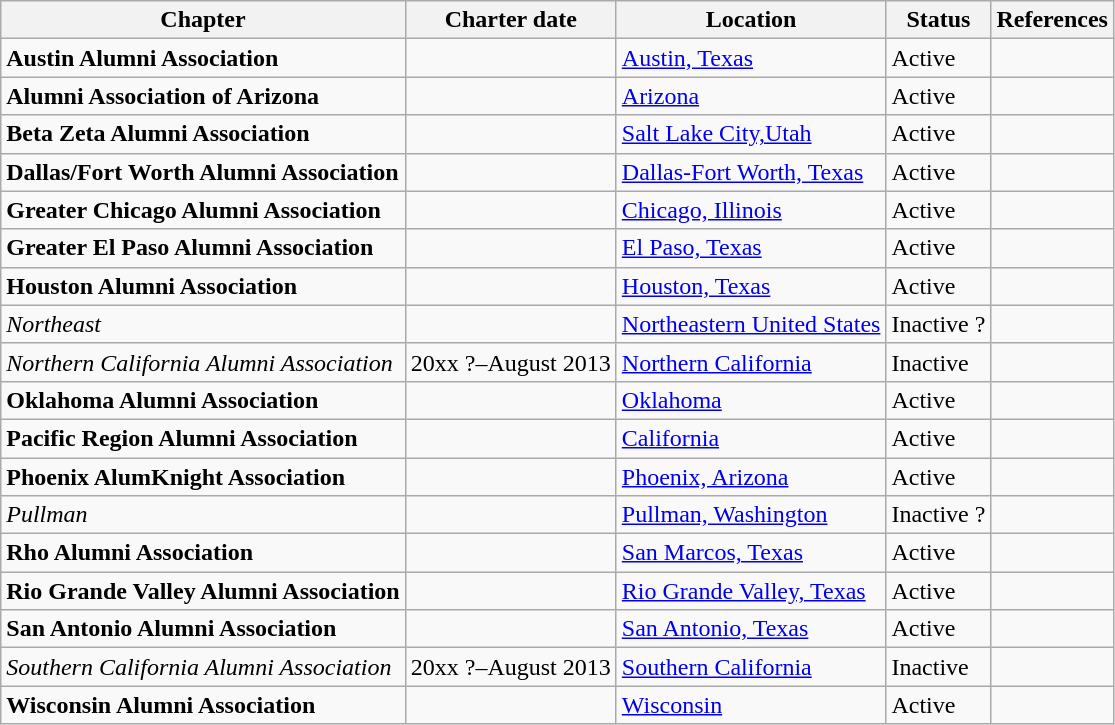<table class="wikitable sortable">
<tr>
<th>Chapter</th>
<th>Charter date</th>
<th>Location</th>
<th>Status</th>
<th>References</th>
</tr>
<tr>
<td><strong>Austin Alumni Association</strong></td>
<td></td>
<td><a href='#'>Austin, Texas</a></td>
<td>Active</td>
<td></td>
</tr>
<tr>
<td><strong>Alumni Association of Arizona</strong></td>
<td></td>
<td><a href='#'>Arizona</a></td>
<td>Active</td>
<td></td>
</tr>
<tr>
<td><strong>Beta Zeta Alumni Association</strong></td>
<td></td>
<td><a href='#'>Salt Lake City,Utah</a></td>
<td>Active</td>
<td></td>
</tr>
<tr>
<td><strong>Dallas/Fort Worth Alumni Association</strong></td>
<td></td>
<td><a href='#'>Dallas-Fort Worth, Texas</a></td>
<td>Active</td>
<td></td>
</tr>
<tr>
<td><strong>Greater Chicago Alumni Association</strong></td>
<td></td>
<td><a href='#'>Chicago, Illinois</a></td>
<td>Active</td>
<td></td>
</tr>
<tr>
<td><strong>Greater El Paso Alumni Association</strong></td>
<td></td>
<td><a href='#'>El Paso, Texas</a></td>
<td>Active</td>
<td></td>
</tr>
<tr>
<td><strong>Houston Alumni Association</strong></td>
<td></td>
<td><a href='#'>Houston, Texas</a></td>
<td>Active</td>
<td></td>
</tr>
<tr>
<td><em>Northeast</em></td>
<td></td>
<td><a href='#'>Northeastern United States</a></td>
<td>Inactive ?</td>
<td></td>
</tr>
<tr>
<td><em>Northern California Alumni Association</em></td>
<td>20xx ?–August 2013</td>
<td><a href='#'>Northern California</a></td>
<td>Inactive</td>
<td></td>
</tr>
<tr>
<td><strong>Oklahoma Alumni Association</strong></td>
<td></td>
<td><a href='#'>Oklahoma</a></td>
<td>Active</td>
<td></td>
</tr>
<tr>
<td><strong>Pacific Region Alumni Association</strong></td>
<td></td>
<td><a href='#'>California</a></td>
<td>Active</td>
<td></td>
</tr>
<tr>
<td><strong>Phoenix AlumKnight Association</strong></td>
<td></td>
<td><a href='#'>Phoenix, Arizona</a></td>
<td>Active</td>
<td></td>
</tr>
<tr>
<td><em>Pullman</em></td>
<td></td>
<td><a href='#'>Pullman, Washington</a></td>
<td>Inactive ?</td>
<td></td>
</tr>
<tr>
<td><strong>Rho Alumni Association</strong></td>
<td></td>
<td><a href='#'>San Marcos, Texas</a></td>
<td>Active</td>
<td></td>
</tr>
<tr>
<td><strong>Rio Grande Valley Alumni Association</strong></td>
<td></td>
<td><a href='#'>Rio Grande Valley, Texas</a></td>
<td>Active</td>
<td></td>
</tr>
<tr>
<td><strong>San Antonio Alumni Association</strong></td>
<td></td>
<td><a href='#'>San Antonio, Texas</a></td>
<td>Active</td>
<td></td>
</tr>
<tr>
<td><em>Southern California Alumni Association</em></td>
<td>20xx ?–August 2013</td>
<td><a href='#'>Southern California</a></td>
<td>Inactive</td>
<td></td>
</tr>
<tr>
<td><strong>Wisconsin Alumni Association</strong></td>
<td></td>
<td><a href='#'>Wisconsin</a></td>
<td>Active</td>
<td></td>
</tr>
</table>
